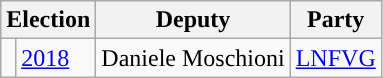<table class="wikitable">
<tr>
<th colspan="2">Election</th>
<th>Deputy</th>
<th>Party</th>
</tr>
<tr>
<td></td>
<td><a href='#'>2018</a></td>
<td>Daniele Moschioni</td>
<td><a href='#'>LNFVG</a></td>
</tr>
</table>
